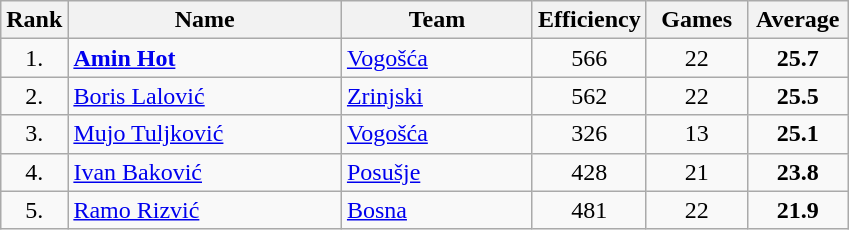<table class="wikitable" style="text-align: center;">
<tr>
<th>Rank</th>
<th width="175">Name</th>
<th width="120">Team</th>
<th width="60">Efficiency</th>
<th width="60">Games</th>
<th width="60">Average</th>
</tr>
<tr>
<td>1.</td>
<td align="left"> <strong><a href='#'>Amin Hot</a></strong></td>
<td align="left"><a href='#'>Vogošća</a></td>
<td>566</td>
<td>22</td>
<td><strong>25.7</strong></td>
</tr>
<tr>
<td>2.</td>
<td align="left"> <a href='#'>Boris Lalović</a></td>
<td align="left"><a href='#'>Zrinjski</a></td>
<td>562</td>
<td>22</td>
<td><strong>25.5</strong></td>
</tr>
<tr>
<td>3.</td>
<td align="left"> <a href='#'>Mujo Tuljković</a></td>
<td align="left"><a href='#'>Vogošća</a></td>
<td>326</td>
<td>13</td>
<td><strong>25.1</strong></td>
</tr>
<tr>
<td>4.</td>
<td align="left"> <a href='#'>Ivan Baković</a></td>
<td align="left"><a href='#'>Posušje</a></td>
<td>428</td>
<td>21</td>
<td><strong>23.8</strong></td>
</tr>
<tr>
<td>5.</td>
<td align="left"> <a href='#'>Ramo Rizvić</a></td>
<td align="left"><a href='#'>Bosna</a></td>
<td>481</td>
<td>22</td>
<td><strong>21.9</strong></td>
</tr>
</table>
